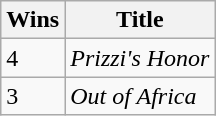<table class="wikitable">
<tr>
<th>Wins</th>
<th>Title</th>
</tr>
<tr>
<td>4</td>
<td><em>Prizzi's Honor</em></td>
</tr>
<tr>
<td>3</td>
<td><em>Out of Africa</em></td>
</tr>
</table>
